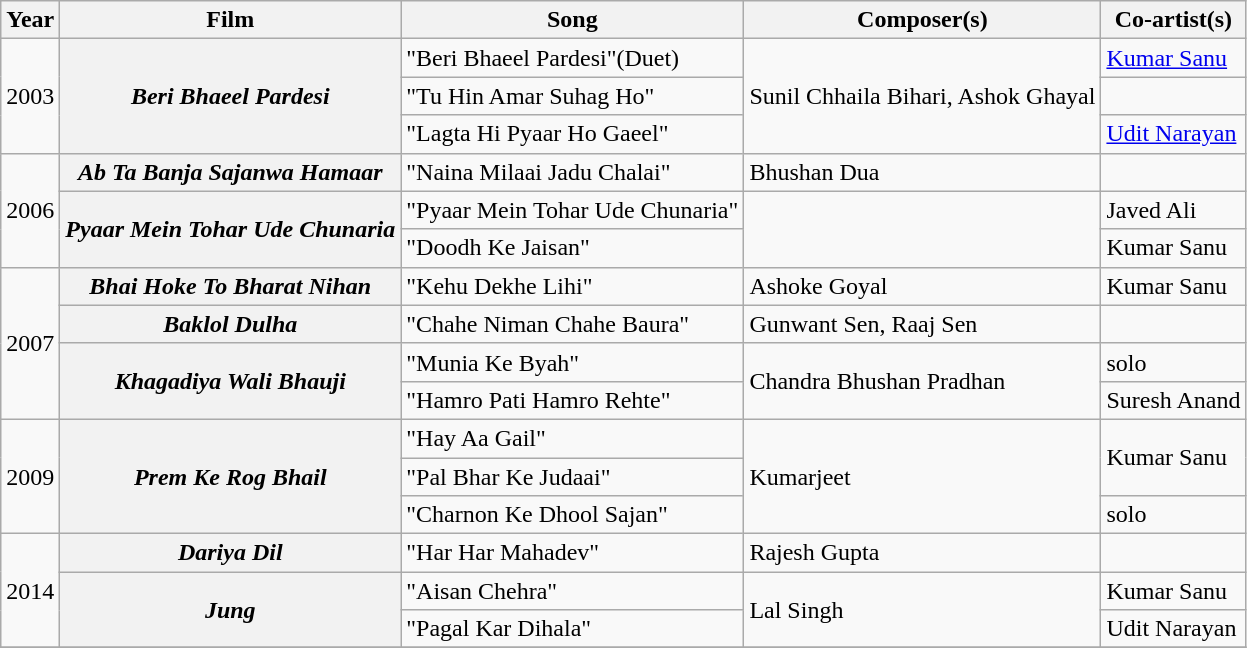<table class="wikitable">
<tr>
<th>Year</th>
<th>Film</th>
<th>Song</th>
<th>Composer(s)</th>
<th>Co-artist(s)</th>
</tr>
<tr>
<td rowspan="3">2003</td>
<th rowspan="3"><em>Beri Bhaeel Pardesi</em></th>
<td>"Beri Bhaeel Pardesi"(Duet)</td>
<td rowspan="3">Sunil Chhaila Bihari, Ashok Ghayal</td>
<td><a href='#'>Kumar Sanu</a></td>
</tr>
<tr>
<td>"Tu Hin Amar Suhag Ho"</td>
<td></td>
</tr>
<tr>
<td>"Lagta Hi Pyaar Ho Gaeel"</td>
<td><a href='#'>Udit Narayan</a></td>
</tr>
<tr>
<td rowspan=3>2006</td>
<th><em>Ab Ta Banja Sajanwa Hamaar</em></th>
<td>"Naina Milaai Jadu Chalai"</td>
<td>Bhushan Dua</td>
<td></td>
</tr>
<tr>
<th rowspan=2><em>Pyaar Mein Tohar Ude Chunaria</em></th>
<td>"Pyaar Mein Tohar Ude Chunaria"</td>
<td rowspan=2></td>
<td>Javed Ali</td>
</tr>
<tr>
<td>"Doodh Ke Jaisan"</td>
<td>Kumar Sanu</td>
</tr>
<tr>
<td rowspan=4>2007</td>
<th><em>Bhai Hoke To Bharat Nihan</em></th>
<td>"Kehu Dekhe Lihi"</td>
<td>Ashoke Goyal</td>
<td>Kumar Sanu</td>
</tr>
<tr>
<th><em>Baklol Dulha</em></th>
<td>"Chahe Niman Chahe Baura"</td>
<td>Gunwant Sen, Raaj Sen</td>
<td></td>
</tr>
<tr>
<th rowspan=2><em>Khagadiya Wali Bhauji</em></th>
<td>"Munia Ke Byah"</td>
<td rowspan=2>Chandra Bhushan Pradhan</td>
<td>solo</td>
</tr>
<tr>
<td>"Hamro Pati Hamro Rehte"</td>
<td>Suresh Anand</td>
</tr>
<tr>
<td rowspan=3>2009</td>
<th rowspan=3><em>Prem Ke Rog Bhail</em></th>
<td>"Hay Aa Gail"</td>
<td rowspan=3>Kumarjeet</td>
<td rowspan=2>Kumar Sanu</td>
</tr>
<tr>
<td>"Pal Bhar Ke Judaai"</td>
</tr>
<tr>
<td>"Charnon Ke Dhool Sajan"</td>
<td>solo</td>
</tr>
<tr>
<td rowspan=3>2014</td>
<th><em>Dariya Dil</em></th>
<td>"Har Har Mahadev"</td>
<td>Rajesh Gupta</td>
<td></td>
</tr>
<tr>
<th rowspan=2><em>Jung</em></th>
<td>"Aisan Chehra"</td>
<td rowspan=2>Lal Singh</td>
<td>Kumar Sanu</td>
</tr>
<tr>
<td>"Pagal Kar Dihala"</td>
<td>Udit Narayan</td>
</tr>
<tr>
</tr>
</table>
